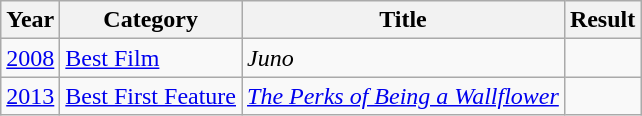<table class="wikitable">
<tr>
<th>Year</th>
<th>Category</th>
<th>Title</th>
<th>Result</th>
</tr>
<tr>
<td><a href='#'>2008</a></td>
<td><a href='#'>Best Film</a></td>
<td><em>Juno</em></td>
<td></td>
</tr>
<tr>
<td><a href='#'>2013</a></td>
<td><a href='#'>Best First Feature</a></td>
<td><em><a href='#'>The Perks of Being a Wallflower</a></em></td>
<td></td>
</tr>
</table>
